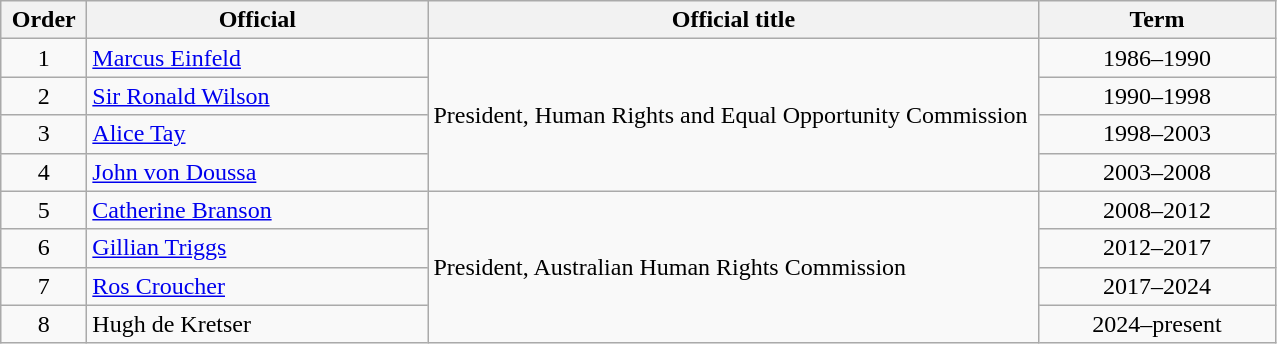<table class="wikitable">
<tr>
<th width=50>Order</th>
<th width=220>Official</th>
<th width=400>Official title</th>
<th width=150>Term</th>
</tr>
<tr>
<td align=center>1</td>
<td><a href='#'>Marcus Einfeld</a></td>
<td rowspan=4>President, Human Rights and Equal Opportunity Commission</td>
<td align=center>1986–1990</td>
</tr>
<tr>
<td align=center>2</td>
<td><a href='#'>Sir Ronald Wilson</a></td>
<td align=center>1990–1998</td>
</tr>
<tr>
<td align=center>3</td>
<td><a href='#'>Alice Tay</a></td>
<td align=center>1998–2003</td>
</tr>
<tr>
<td align=center>4</td>
<td><a href='#'>John von Doussa</a></td>
<td align=center>2003–2008</td>
</tr>
<tr>
<td align=center>5</td>
<td><a href='#'>Catherine Branson</a></td>
<td rowspan=4>President, Australian Human Rights Commission</td>
<td align=center>2008–2012</td>
</tr>
<tr>
<td align=center>6</td>
<td><a href='#'>Gillian Triggs</a></td>
<td align=center>2012–2017</td>
</tr>
<tr>
<td align=center>7</td>
<td><a href='#'>Ros Croucher</a></td>
<td align=center>2017–2024</td>
</tr>
<tr>
<td align=center>8</td>
<td>Hugh de Kretser</td>
<td align=center>2024–present</td>
</tr>
</table>
